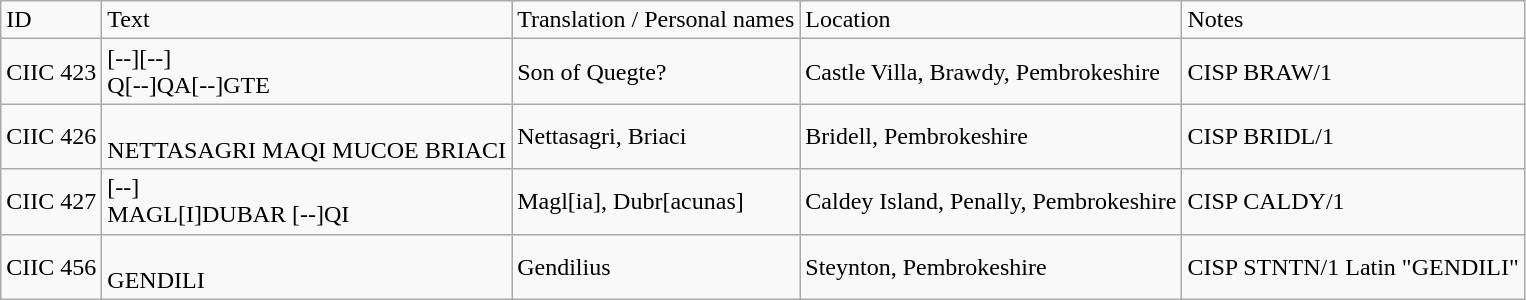<table class="wikitable" style="text-align:left;">
<tr>
<td>ID</td>
<td>Text</td>
<td>Translation / Personal names</td>
<td>Location</td>
<td>Notes</td>
</tr>
<tr>
<td>CIIC 423</td>
<td>[--][--]<br>Q[--]QA[--]GTE</td>
<td>Son of Quegte?</td>
<td>Castle Villa, Brawdy, Pembrokeshire</td>
<td>CISP BRAW/1</td>
</tr>
<tr>
<td>CIIC 426</td>
<td><br>NETTASAGRI MAQI MUCOE BRIACI</td>
<td>Nettasagri, Briaci</td>
<td>Bridell, Pembrokeshire</td>
<td>CISP BRIDL/1</td>
</tr>
<tr>
<td>CIIC 427</td>
<td>[--]<br>MAGL[I]DUBAR [--]QI</td>
<td>Magl[ia], Dubr[acunas]</td>
<td>Caldey Island, Penally, Pembrokeshire</td>
<td>CISP CALDY/1</td>
</tr>
<tr>
<td>CIIC 456</td>
<td><br>GENDILI</td>
<td>Gendilius</td>
<td>Steynton, Pembrokeshire</td>
<td>CISP STNTN/1 Latin "GENDILI"</td>
</tr>
</table>
